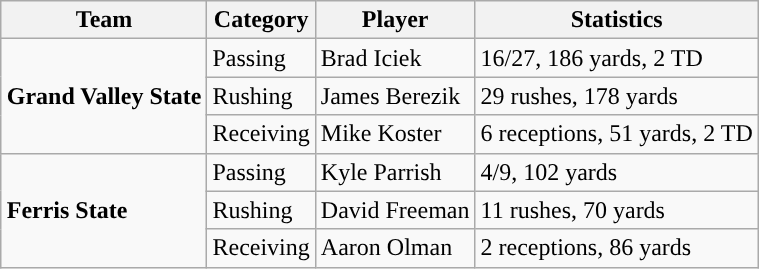<table class="wikitable" style="float: right;">
<tr>
<th>Team</th>
<th>Category</th>
<th>Player</th>
<th>Statistics</th>
</tr>
<tr>
<td rowspan=3><strong>Grand Valley State</strong></td>
<td>Passing</td>
<td>Brad Iciek</td>
<td>16/27, 186 yards, 2 TD</td>
</tr>
<tr>
<td>Rushing</td>
<td>James Berezik</td>
<td>29 rushes, 178 yards</td>
</tr>
<tr>
<td>Receiving</td>
<td>Mike Koster</td>
<td>6 receptions, 51 yards, 2 TD</td>
</tr>
<tr>
<td rowspan=3><strong>Ferris State</strong></td>
<td>Passing</td>
<td>Kyle Parrish</td>
<td>4/9, 102 yards</td>
</tr>
<tr>
<td>Rushing</td>
<td>David Freeman</td>
<td>11 rushes, 70 yards</td>
</tr>
<tr>
<td>Receiving</td>
<td>Aaron Olman</td>
<td>2 receptions, 86 yards</td>
</tr>
</table>
